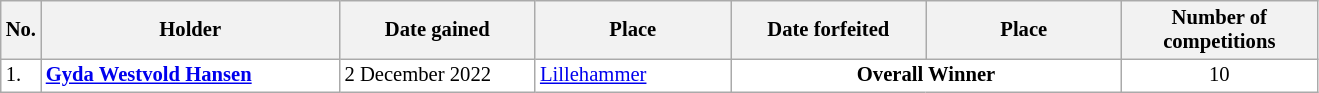<table class="wikitable plainrowheaders" style="background:#fff; font-size:86%; line-height:16px; border:grey solid 1px; border-collapse:collapse;">
<tr>
<th style="width:1em;">No.</th>
<th style="width:14em;">Holder</th>
<th style="width:9em;">Date gained</th>
<th style="width:9em;">Place</th>
<th style="width:9em;">Date forfeited</th>
<th style="width:9em;">Place</th>
<th style="width:9em;">Number of competitions</th>
</tr>
<tr>
<td>1.</td>
<td> <strong><a href='#'>Gyda Westvold Hansen</a></strong></td>
<td>2 December 2022</td>
<td> <a href='#'>Lillehammer</a></td>
<td align=center colspan=2><strong>Overall Winner</strong></td>
<td align=center>10</td>
</tr>
</table>
